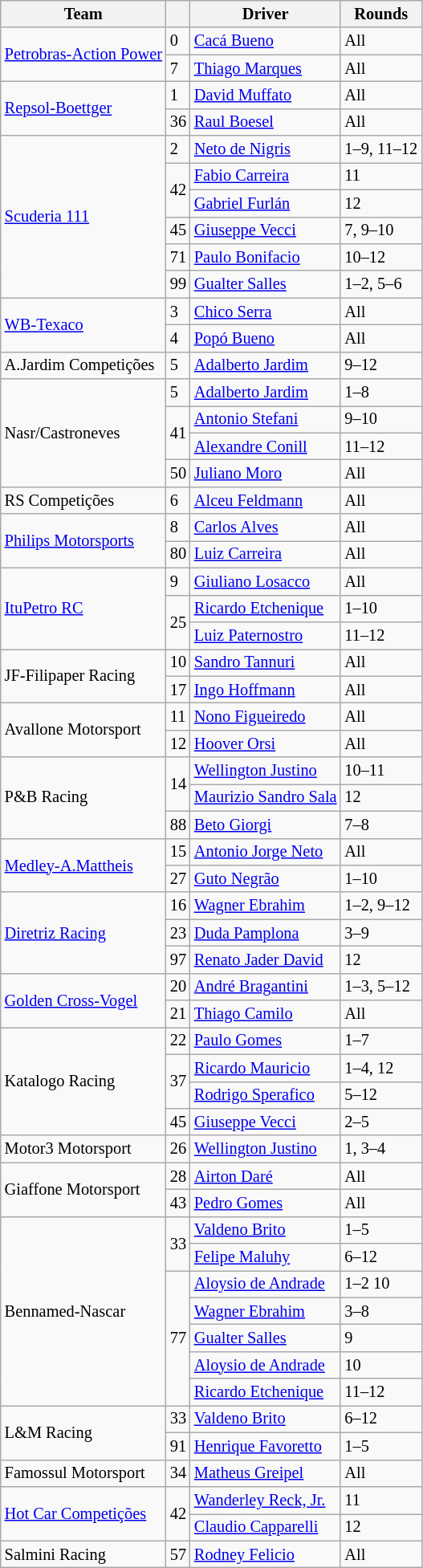<table class="wikitable" style="font-size: 85%;">
<tr>
<th>Team</th>
<th></th>
<th>Driver</th>
<th>Rounds</th>
</tr>
<tr>
<td rowspan=2><a href='#'>Petrobras-Action Power</a></td>
<td>0</td>
<td><a href='#'>Cacá Bueno</a></td>
<td>All</td>
</tr>
<tr>
<td>7</td>
<td><a href='#'>Thiago Marques</a></td>
<td>All</td>
</tr>
<tr>
<td rowspan=2><a href='#'>Repsol-Boettger</a></td>
<td>1</td>
<td><a href='#'>David Muffato</a></td>
<td>All</td>
</tr>
<tr>
<td>36</td>
<td><a href='#'>Raul Boesel</a></td>
<td>All</td>
</tr>
<tr>
<td rowspan=6><a href='#'>Scuderia 111</a></td>
<td>2</td>
<td><a href='#'>Neto de Nigris</a></td>
<td>1–9, 11–12</td>
</tr>
<tr>
<td rowspan=2>42</td>
<td><a href='#'>Fabio Carreira</a></td>
<td>11</td>
</tr>
<tr>
<td><a href='#'>Gabriel Furlán</a></td>
<td>12</td>
</tr>
<tr>
<td>45</td>
<td><a href='#'>Giuseppe Vecci</a></td>
<td>7, 9–10</td>
</tr>
<tr>
<td>71</td>
<td><a href='#'>Paulo Bonifacio</a></td>
<td>10–12</td>
</tr>
<tr>
<td>99</td>
<td><a href='#'>Gualter Salles</a></td>
<td>1–2, 5–6</td>
</tr>
<tr>
<td rowspan=2><a href='#'>WB-Texaco</a></td>
<td>3</td>
<td><a href='#'>Chico Serra</a></td>
<td>All</td>
</tr>
<tr>
<td>4</td>
<td><a href='#'>Popó Bueno</a></td>
<td>All</td>
</tr>
<tr>
<td>A.Jardim Competições</td>
<td>5</td>
<td><a href='#'>Adalberto Jardim</a></td>
<td>9–12</td>
</tr>
<tr>
<td rowspan=4>Nasr/Castroneves</td>
<td>5</td>
<td><a href='#'>Adalberto Jardim</a></td>
<td>1–8</td>
</tr>
<tr>
<td rowspan=2>41</td>
<td><a href='#'>Antonio Stefani</a></td>
<td>9–10</td>
</tr>
<tr>
<td><a href='#'>Alexandre Conill</a></td>
<td>11–12</td>
</tr>
<tr>
<td>50</td>
<td><a href='#'>Juliano Moro</a></td>
<td>All</td>
</tr>
<tr>
<td>RS Competições</td>
<td>6</td>
<td><a href='#'>Alceu Feldmann</a></td>
<td>All</td>
</tr>
<tr>
<td rowspan=2><a href='#'>Philips Motorsports</a></td>
<td>8</td>
<td><a href='#'>Carlos Alves</a></td>
<td>All</td>
</tr>
<tr>
<td>80</td>
<td><a href='#'>Luiz Carreira</a></td>
<td>All</td>
</tr>
<tr>
<td rowspan=3><a href='#'>ItuPetro RC</a></td>
<td>9</td>
<td><a href='#'>Giuliano Losacco</a></td>
<td>All</td>
</tr>
<tr>
<td rowspan=2>25</td>
<td><a href='#'>Ricardo Etchenique</a></td>
<td>1–10</td>
</tr>
<tr>
<td><a href='#'>Luiz Paternostro</a></td>
<td>11–12</td>
</tr>
<tr>
<td rowspan=2>JF-Filipaper Racing</td>
<td>10</td>
<td><a href='#'>Sandro Tannuri</a></td>
<td>All</td>
</tr>
<tr>
<td>17</td>
<td><a href='#'>Ingo Hoffmann</a></td>
<td>All</td>
</tr>
<tr>
<td rowspan=2>Avallone Motorsport</td>
<td>11</td>
<td><a href='#'>Nono Figueiredo</a></td>
<td>All</td>
</tr>
<tr>
<td>12</td>
<td><a href='#'>Hoover Orsi</a></td>
<td>All</td>
</tr>
<tr>
<td rowspan=3>P&B Racing</td>
<td rowspan=2>14</td>
<td><a href='#'>Wellington Justino</a></td>
<td>10–11</td>
</tr>
<tr>
<td><a href='#'>Maurizio Sandro Sala</a></td>
<td>12</td>
</tr>
<tr>
<td>88</td>
<td><a href='#'>Beto Giorgi</a></td>
<td>7–8</td>
</tr>
<tr>
<td rowspan=2><a href='#'>Medley-A.Mattheis</a></td>
<td>15</td>
<td><a href='#'>Antonio Jorge Neto</a></td>
<td>All</td>
</tr>
<tr>
<td>27</td>
<td><a href='#'>Guto Negrão</a></td>
<td>1–10</td>
</tr>
<tr>
<td rowspan=3><a href='#'>Diretriz Racing</a></td>
<td>16</td>
<td><a href='#'>Wagner Ebrahim</a></td>
<td>1–2, 9–12</td>
</tr>
<tr>
<td>23</td>
<td><a href='#'>Duda Pamplona</a></td>
<td>3–9</td>
</tr>
<tr>
<td>97</td>
<td><a href='#'>Renato Jader David</a></td>
<td>12</td>
</tr>
<tr>
<td rowspan=2><a href='#'>Golden Cross-Vogel</a></td>
<td>20</td>
<td><a href='#'>André Bragantini</a></td>
<td>1–3, 5–12</td>
</tr>
<tr>
<td>21</td>
<td><a href='#'>Thiago Camilo</a></td>
<td>All</td>
</tr>
<tr>
<td rowspan=4>Katalogo Racing</td>
<td>22</td>
<td><a href='#'>Paulo Gomes</a></td>
<td>1–7</td>
</tr>
<tr>
<td rowspan=2>37</td>
<td><a href='#'>Ricardo Mauricio</a></td>
<td>1–4, 12</td>
</tr>
<tr>
<td><a href='#'>Rodrigo Sperafico</a></td>
<td>5–12</td>
</tr>
<tr>
<td>45</td>
<td><a href='#'>Giuseppe Vecci</a></td>
<td>2–5</td>
</tr>
<tr>
<td>Motor3 Motorsport</td>
<td>26</td>
<td><a href='#'>Wellington Justino</a></td>
<td>1, 3–4</td>
</tr>
<tr>
<td rowspan=2>Giaffone Motorsport</td>
<td>28</td>
<td><a href='#'>Airton Daré</a></td>
<td>All</td>
</tr>
<tr>
<td>43</td>
<td><a href='#'>Pedro Gomes</a></td>
<td>All</td>
</tr>
<tr>
<td rowspan=7>Bennamed-Nascar</td>
<td rowspan=2>33</td>
<td><a href='#'>Valdeno Brito</a></td>
<td>1–5</td>
</tr>
<tr>
<td><a href='#'>Felipe Maluhy</a></td>
<td>6–12</td>
</tr>
<tr>
<td rowspan=5>77</td>
<td><a href='#'>Aloysio de Andrade</a></td>
<td>1–2 10</td>
</tr>
<tr>
<td><a href='#'>Wagner Ebrahim</a></td>
<td>3–8</td>
</tr>
<tr>
<td><a href='#'>Gualter Salles</a></td>
<td>9</td>
</tr>
<tr>
<td><a href='#'>Aloysio de Andrade</a></td>
<td>10</td>
</tr>
<tr>
<td><a href='#'>Ricardo Etchenique</a></td>
<td>11–12</td>
</tr>
<tr>
<td rowspan=2>L&M Racing</td>
<td>33</td>
<td><a href='#'>Valdeno Brito</a></td>
<td>6–12</td>
</tr>
<tr>
<td>91</td>
<td><a href='#'>Henrique Favoretto</a></td>
<td>1–5</td>
</tr>
<tr>
<td>Famossul Motorsport</td>
<td>34</td>
<td><a href='#'>Matheus Greipel</a></td>
<td>All</td>
</tr>
<tr>
<td rowspan=2><a href='#'>Hot Car Competições</a></td>
<td rowspan=2>42</td>
<td><a href='#'>Wanderley Reck, Jr.</a></td>
<td>11</td>
</tr>
<tr>
<td><a href='#'>Claudio Capparelli</a></td>
<td>12</td>
</tr>
<tr>
<td>Salmini Racing</td>
<td>57</td>
<td><a href='#'>Rodney Felicio</a></td>
<td>All</td>
</tr>
</table>
